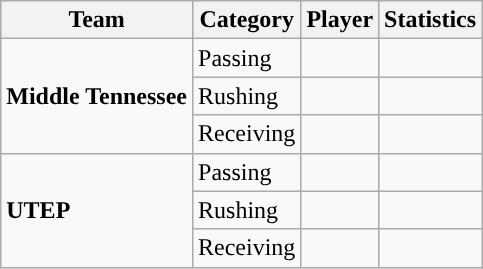<table class="wikitable" style="float: left;">
<tr>
<th>Team</th>
<th>Category</th>
<th>Player</th>
<th>Statistics</th>
</tr>
<tr>
<td rowspan=3><strong>Middle Tennessee</strong></td>
<td>Passing</td>
<td></td>
<td></td>
</tr>
<tr>
<td>Rushing</td>
<td></td>
<td></td>
</tr>
<tr>
<td>Receiving</td>
<td></td>
<td></td>
</tr>
<tr>
<td rowspan=3><strong>UTEP</strong></td>
<td>Passing</td>
<td></td>
<td></td>
</tr>
<tr>
<td>Rushing</td>
<td></td>
<td></td>
</tr>
<tr>
<td>Receiving</td>
<td></td>
<td></td>
</tr>
</table>
